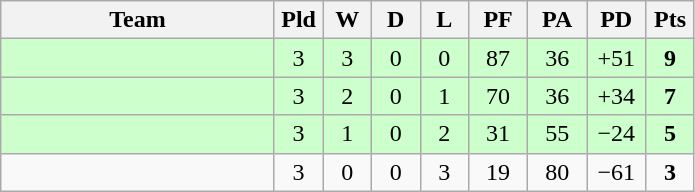<table class="wikitable" style="text-align:center;">
<tr>
<th width=175>Team</th>
<th width=25 abbr="Played">Pld</th>
<th width=25 abbr="Won">W</th>
<th width=25 abbr="Drawn">D</th>
<th width=25 abbr="Lost">L</th>
<th width=32 abbr="Points for">PF</th>
<th width=32 abbr="Points against">PA</th>
<th width=32 abbr="Points difference">PD</th>
<th width=25 abbr="Points">Pts</th>
</tr>
<tr bgcolor=ccffcc>
<td align=left></td>
<td>3</td>
<td>3</td>
<td>0</td>
<td>0</td>
<td>87</td>
<td>36</td>
<td>+51</td>
<td><strong>9</strong></td>
</tr>
<tr bgcolor=ccffcc>
<td align=left></td>
<td>3</td>
<td>2</td>
<td>0</td>
<td>1</td>
<td>70</td>
<td>36</td>
<td>+34</td>
<td><strong>7</strong></td>
</tr>
<tr bgcolor=ccffcc>
<td align=left></td>
<td>3</td>
<td>1</td>
<td>0</td>
<td>2</td>
<td>31</td>
<td>55</td>
<td>−24</td>
<td><strong>5</strong></td>
</tr>
<tr>
<td align=left></td>
<td>3</td>
<td>0</td>
<td>0</td>
<td>3</td>
<td>19</td>
<td>80</td>
<td>−61</td>
<td><strong>3</strong></td>
</tr>
</table>
